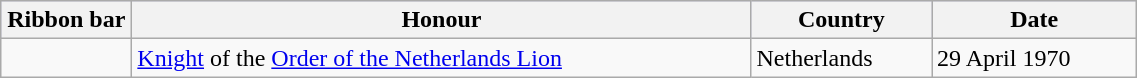<table class="wikitable" style="width:60%;">
<tr style="background:#ccf; text-align:center;">
<th style="width:80px;">Ribbon bar</th>
<th>Honour</th>
<th>Country</th>
<th>Date</th>
</tr>
<tr>
<td></td>
<td><a href='#'>Knight</a> of the <a href='#'>Order of the Netherlands Lion</a></td>
<td>Netherlands</td>
<td>29 April 1970</td>
</tr>
</table>
